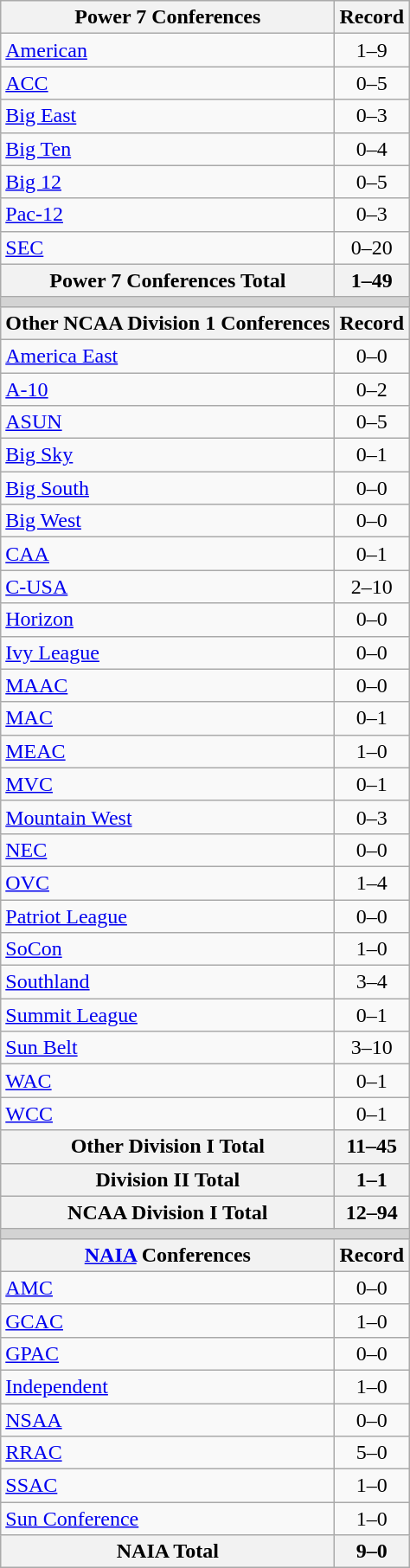<table class="wikitable">
<tr>
<th>Power 7 Conferences</th>
<th>Record</th>
</tr>
<tr>
<td><a href='#'>American</a></td>
<td align=center>1–9</td>
</tr>
<tr>
<td><a href='#'>ACC</a></td>
<td align=center>0–5</td>
</tr>
<tr>
<td><a href='#'>Big East</a></td>
<td align=center>0–3</td>
</tr>
<tr 1>
<td><a href='#'>Big Ten</a></td>
<td align=center>0–4</td>
</tr>
<tr>
<td><a href='#'>Big 12</a></td>
<td align=center>0–5</td>
</tr>
<tr>
<td><a href='#'>Pac-12</a></td>
<td align=center>0–3</td>
</tr>
<tr>
<td><a href='#'>SEC</a></td>
<td align=center>0–20</td>
</tr>
<tr>
<th>Power 7 Conferences Total</th>
<th>1–49</th>
</tr>
<tr>
<th colspan="2" style="background:lightgrey;"></th>
</tr>
<tr>
<th>Other NCAA Division 1 Conferences</th>
<th>Record</th>
</tr>
<tr>
<td><a href='#'>America East</a></td>
<td align=center>0–0</td>
</tr>
<tr>
<td><a href='#'>A-10</a></td>
<td align=center>0–2</td>
</tr>
<tr>
<td><a href='#'>ASUN</a></td>
<td align=center>0–5</td>
</tr>
<tr>
<td><a href='#'>Big Sky</a></td>
<td align=center>0–1</td>
</tr>
<tr>
<td><a href='#'>Big South</a></td>
<td align=center>0–0</td>
</tr>
<tr>
<td><a href='#'>Big West</a></td>
<td align=center>0–0</td>
</tr>
<tr>
<td><a href='#'>CAA</a></td>
<td align=center>0–1</td>
</tr>
<tr>
<td><a href='#'>C-USA</a></td>
<td align=center>2–10</td>
</tr>
<tr>
<td><a href='#'>Horizon</a></td>
<td align=center>0–0</td>
</tr>
<tr>
<td><a href='#'>Ivy League</a></td>
<td align=center>0–0</td>
</tr>
<tr>
<td><a href='#'>MAAC</a></td>
<td align=center>0–0</td>
</tr>
<tr>
<td><a href='#'>MAC</a></td>
<td align=center>0–1</td>
</tr>
<tr>
<td><a href='#'>MEAC</a></td>
<td align=center>1–0</td>
</tr>
<tr>
<td><a href='#'>MVC</a></td>
<td align=center>0–1</td>
</tr>
<tr>
<td><a href='#'>Mountain West</a></td>
<td align=center>0–3</td>
</tr>
<tr>
<td><a href='#'>NEC</a></td>
<td align=center>0–0</td>
</tr>
<tr>
<td><a href='#'>OVC</a></td>
<td align=center>1–4</td>
</tr>
<tr>
<td><a href='#'>Patriot League</a></td>
<td align=center>0–0</td>
</tr>
<tr>
<td><a href='#'>SoCon</a></td>
<td align=center>1–0</td>
</tr>
<tr>
<td><a href='#'>Southland</a></td>
<td align=center>3–4</td>
</tr>
<tr>
<td><a href='#'>Summit League</a></td>
<td align=center>0–1</td>
</tr>
<tr>
<td><a href='#'>Sun Belt</a></td>
<td align=center>3–10</td>
</tr>
<tr>
<td><a href='#'>WAC</a></td>
<td align=center>0–1</td>
</tr>
<tr>
<td><a href='#'>WCC</a></td>
<td align=center>0–1</td>
</tr>
<tr>
<th>Other Division I Total</th>
<th>11–45</th>
</tr>
<tr>
<th>Division II Total</th>
<th>1–1</th>
</tr>
<tr>
<th>NCAA Division I Total</th>
<th>12–94</th>
</tr>
<tr>
<th colspan="2" style="background:lightgrey;"></th>
</tr>
<tr>
<th><a href='#'>NAIA</a> Conferences</th>
<th>Record</th>
</tr>
<tr>
<td><a href='#'>AMC</a></td>
<td align=center>0–0</td>
</tr>
<tr>
<td><a href='#'>GCAC</a></td>
<td align=center>1–0</td>
</tr>
<tr>
<td><a href='#'>GPAC</a></td>
<td align=center>0–0</td>
</tr>
<tr>
<td><a href='#'>Independent</a></td>
<td align=center>1–0</td>
</tr>
<tr>
<td><a href='#'>NSAA</a></td>
<td align=center>0–0</td>
</tr>
<tr>
<td><a href='#'>RRAC</a></td>
<td align=center>5–0</td>
</tr>
<tr>
<td><a href='#'>SSAC</a></td>
<td align=center>1–0</td>
</tr>
<tr>
<td><a href='#'>Sun Conference</a></td>
<td align=center>1–0</td>
</tr>
<tr>
<th>NAIA Total</th>
<th>9–0</th>
</tr>
</table>
